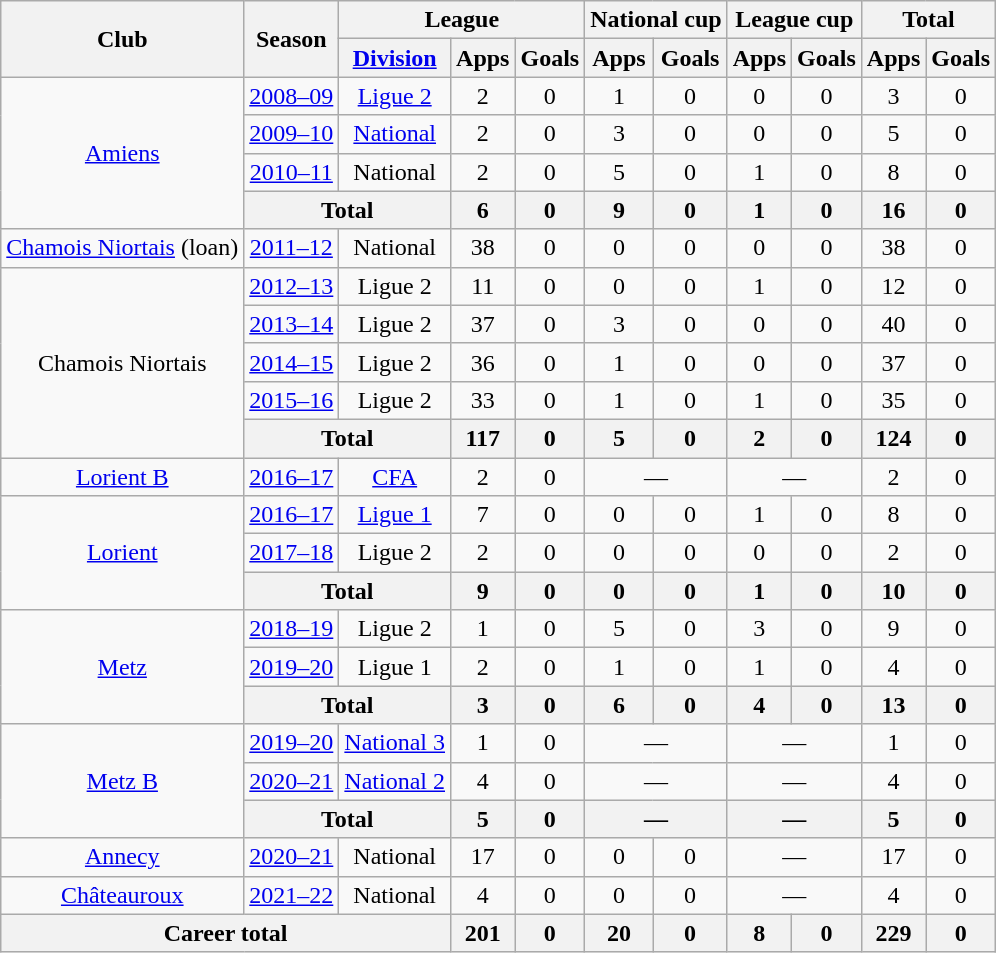<table class="wikitable" style="text-align:center">
<tr>
<th rowspan="2">Club</th>
<th rowspan="2">Season</th>
<th colspan="3">League</th>
<th colspan="2">National cup</th>
<th colspan="2">League cup</th>
<th colspan="2">Total</th>
</tr>
<tr>
<th><a href='#'>Division</a></th>
<th>Apps</th>
<th>Goals</th>
<th>Apps</th>
<th>Goals</th>
<th>Apps</th>
<th>Goals</th>
<th>Apps</th>
<th>Goals</th>
</tr>
<tr>
<td rowspan="4"><a href='#'>Amiens</a></td>
<td><a href='#'>2008–09</a></td>
<td><a href='#'>Ligue 2</a></td>
<td>2</td>
<td>0</td>
<td>1</td>
<td>0</td>
<td>0</td>
<td>0</td>
<td>3</td>
<td>0</td>
</tr>
<tr>
<td><a href='#'>2009–10</a></td>
<td><a href='#'>National</a></td>
<td>2</td>
<td>0</td>
<td>3</td>
<td>0</td>
<td>0</td>
<td>0</td>
<td>5</td>
<td>0</td>
</tr>
<tr>
<td><a href='#'>2010–11</a></td>
<td>National</td>
<td>2</td>
<td>0</td>
<td>5</td>
<td>0</td>
<td>1</td>
<td>0</td>
<td>8</td>
<td>0</td>
</tr>
<tr>
<th colspan="2">Total</th>
<th>6</th>
<th>0</th>
<th>9</th>
<th>0</th>
<th>1</th>
<th>0</th>
<th>16</th>
<th>0</th>
</tr>
<tr>
<td><a href='#'>Chamois Niortais</a> (loan)</td>
<td><a href='#'>2011–12</a></td>
<td>National</td>
<td>38</td>
<td>0</td>
<td>0</td>
<td>0</td>
<td>0</td>
<td>0</td>
<td>38</td>
<td>0</td>
</tr>
<tr>
<td rowspan="5">Chamois Niortais</td>
<td><a href='#'>2012–13</a></td>
<td>Ligue 2</td>
<td>11</td>
<td>0</td>
<td>0</td>
<td>0</td>
<td>1</td>
<td>0</td>
<td>12</td>
<td>0</td>
</tr>
<tr>
<td><a href='#'>2013–14</a></td>
<td>Ligue 2</td>
<td>37</td>
<td>0</td>
<td>3</td>
<td>0</td>
<td>0</td>
<td>0</td>
<td>40</td>
<td>0</td>
</tr>
<tr>
<td><a href='#'>2014–15</a></td>
<td>Ligue 2</td>
<td>36</td>
<td>0</td>
<td>1</td>
<td>0</td>
<td>0</td>
<td>0</td>
<td>37</td>
<td>0</td>
</tr>
<tr>
<td><a href='#'>2015–16</a></td>
<td>Ligue 2</td>
<td>33</td>
<td>0</td>
<td>1</td>
<td>0</td>
<td>1</td>
<td>0</td>
<td>35</td>
<td>0</td>
</tr>
<tr>
<th colspan="2">Total</th>
<th>117</th>
<th>0</th>
<th>5</th>
<th>0</th>
<th>2</th>
<th>0</th>
<th>124</th>
<th>0</th>
</tr>
<tr>
<td><a href='#'>Lorient B</a></td>
<td><a href='#'>2016–17</a></td>
<td><a href='#'>CFA</a></td>
<td>2</td>
<td>0</td>
<td colspan="2">—</td>
<td colspan="2">—</td>
<td>2</td>
<td>0</td>
</tr>
<tr>
<td rowspan="3"><a href='#'>Lorient</a></td>
<td><a href='#'>2016–17</a></td>
<td><a href='#'>Ligue 1</a></td>
<td>7</td>
<td>0</td>
<td>0</td>
<td>0</td>
<td>1</td>
<td>0</td>
<td>8</td>
<td>0</td>
</tr>
<tr>
<td><a href='#'>2017–18</a></td>
<td>Ligue 2</td>
<td>2</td>
<td>0</td>
<td>0</td>
<td>0</td>
<td>0</td>
<td>0</td>
<td>2</td>
<td>0</td>
</tr>
<tr>
<th colspan="2">Total</th>
<th>9</th>
<th>0</th>
<th>0</th>
<th>0</th>
<th>1</th>
<th>0</th>
<th>10</th>
<th>0</th>
</tr>
<tr>
<td rowspan="3"><a href='#'>Metz</a></td>
<td><a href='#'>2018–19</a></td>
<td>Ligue 2</td>
<td>1</td>
<td>0</td>
<td>5</td>
<td>0</td>
<td>3</td>
<td>0</td>
<td>9</td>
<td>0</td>
</tr>
<tr>
<td><a href='#'>2019–20</a></td>
<td>Ligue 1</td>
<td>2</td>
<td>0</td>
<td>1</td>
<td>0</td>
<td>1</td>
<td>0</td>
<td>4</td>
<td>0</td>
</tr>
<tr>
<th colspan="2">Total</th>
<th>3</th>
<th>0</th>
<th>6</th>
<th>0</th>
<th>4</th>
<th>0</th>
<th>13</th>
<th>0</th>
</tr>
<tr>
<td rowspan="3"><a href='#'>Metz B</a></td>
<td><a href='#'>2019–20</a></td>
<td><a href='#'>National 3</a></td>
<td>1</td>
<td>0</td>
<td colspan="2">—</td>
<td colspan="2">—</td>
<td>1</td>
<td>0</td>
</tr>
<tr>
<td><a href='#'>2020–21</a></td>
<td><a href='#'>National 2</a></td>
<td>4</td>
<td>0</td>
<td colspan="2">—</td>
<td colspan="2">—</td>
<td>4</td>
<td>0</td>
</tr>
<tr>
<th colspan="2">Total</th>
<th>5</th>
<th>0</th>
<th colspan="2">—</th>
<th colspan="2">—</th>
<th>5</th>
<th>0</th>
</tr>
<tr>
<td><a href='#'>Annecy</a></td>
<td><a href='#'>2020–21</a></td>
<td>National</td>
<td>17</td>
<td>0</td>
<td>0</td>
<td>0</td>
<td colspan="2">—</td>
<td>17</td>
<td>0</td>
</tr>
<tr>
<td><a href='#'>Châteauroux</a></td>
<td><a href='#'>2021–22</a></td>
<td>National</td>
<td>4</td>
<td>0</td>
<td>0</td>
<td>0</td>
<td colspan="2">—</td>
<td>4</td>
<td>0</td>
</tr>
<tr>
<th colspan="3">Career total</th>
<th>201</th>
<th>0</th>
<th>20</th>
<th>0</th>
<th>8</th>
<th>0</th>
<th>229</th>
<th>0</th>
</tr>
</table>
